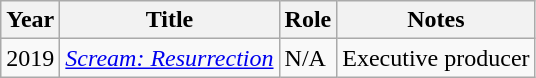<table class="wikitable plainrowheaders sortable">
<tr>
<th>Year</th>
<th>Title</th>
<th>Role</th>
<th>Notes</th>
</tr>
<tr>
<td>2019</td>
<td><em><a href='#'>Scream: Resurrection</a></em></td>
<td>N/A</td>
<td>Executive producer</td>
</tr>
</table>
